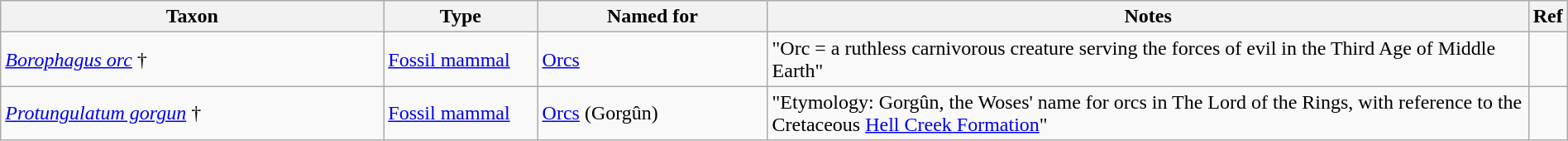<table class="wikitable sortable" width="100%">
<tr>
<th style="width:25%;">Taxon</th>
<th style="width:10%;">Type</th>
<th style="width:15%;">Named for</th>
<th style="width:50%;">Notes</th>
<th class="unsortable">Ref</th>
</tr>
<tr>
<td><em><a href='#'>Borophagus orc</a></em> † </td>
<td><a href='#'>Fossil mammal</a></td>
<td><a href='#'>Orcs</a></td>
<td>"Orc = a ruthless carnivorous creature serving the forces of evil in the Third Age of Middle Earth"</td>
<td></td>
</tr>
<tr>
<td><em><a href='#'>Protungulatum gorgun</a></em> † </td>
<td><a href='#'>Fossil mammal</a></td>
<td><a href='#'>Orcs</a> (Gorgûn)</td>
<td>"Etymology: Gorgûn, the Woses' name for orcs in The Lord of the Rings, with reference to the Cretaceous <a href='#'>Hell Creek Formation</a>"</td>
<td></td>
</tr>
</table>
